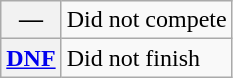<table class="wikitable">
<tr>
<th scope="row">—</th>
<td>Did not compete</td>
</tr>
<tr>
<th scope="row"><a href='#'>DNF</a></th>
<td>Did not finish</td>
</tr>
</table>
